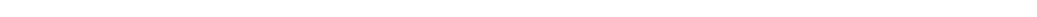<table style="width:1000px; text-align:center;">
<tr style="color:white;">
<td style="background:">27.4%</td>
<td style="background:">12.8%</td>
<td style="background:"><strong>57.7%</strong></td>
<td style="background:"></td>
</tr>
<tr>
<td></td>
<td></td>
<td></td>
<td></td>
</tr>
</table>
